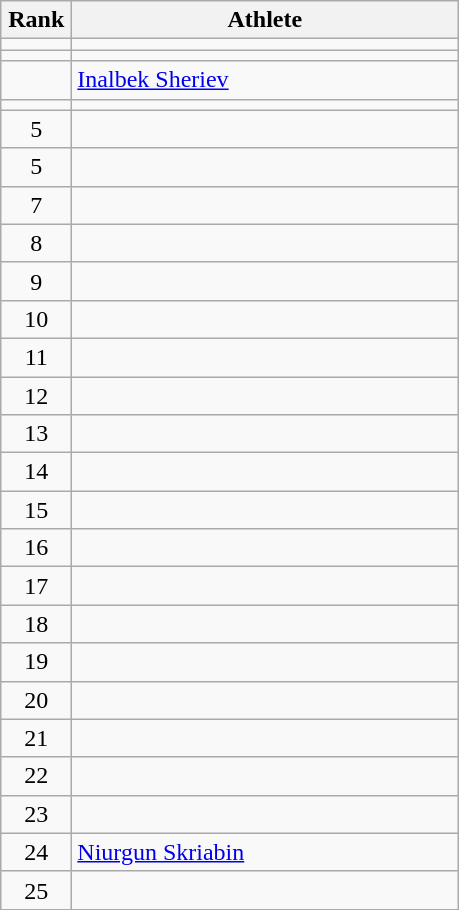<table class="wikitable" style="text-align: center;">
<tr>
<th width=40>Rank</th>
<th width=250>Athlete</th>
</tr>
<tr>
<td></td>
<td align="left"></td>
</tr>
<tr>
<td></td>
<td align="left"></td>
</tr>
<tr>
<td></td>
<td align="left"> <a href='#'>Inalbek Sheriev</a> </td>
</tr>
<tr>
<td></td>
<td align="left"></td>
</tr>
<tr>
<td>5</td>
<td align="left"></td>
</tr>
<tr>
<td>5</td>
<td align="left"></td>
</tr>
<tr>
<td>7</td>
<td align="left"></td>
</tr>
<tr>
<td>8</td>
<td align="left"></td>
</tr>
<tr>
<td>9</td>
<td align="left"></td>
</tr>
<tr>
<td>10</td>
<td align="left"></td>
</tr>
<tr>
<td>11</td>
<td align="left"></td>
</tr>
<tr>
<td>12</td>
<td align="left"></td>
</tr>
<tr>
<td>13</td>
<td align="left"></td>
</tr>
<tr>
<td>14</td>
<td align="left"></td>
</tr>
<tr>
<td>15</td>
<td align="left"></td>
</tr>
<tr>
<td>16</td>
<td align="left"></td>
</tr>
<tr>
<td>17</td>
<td align="left"></td>
</tr>
<tr>
<td>18</td>
<td align="left"></td>
</tr>
<tr>
<td>19</td>
<td align="left"></td>
</tr>
<tr>
<td>20</td>
<td align="left"></td>
</tr>
<tr>
<td>21</td>
<td align="left"></td>
</tr>
<tr>
<td>22</td>
<td align="left"></td>
</tr>
<tr>
<td>23</td>
<td align="left"></td>
</tr>
<tr>
<td>24</td>
<td align="left"> <a href='#'>Niurgun Skriabin</a> </td>
</tr>
<tr>
<td>25</td>
<td align="left"></td>
</tr>
</table>
